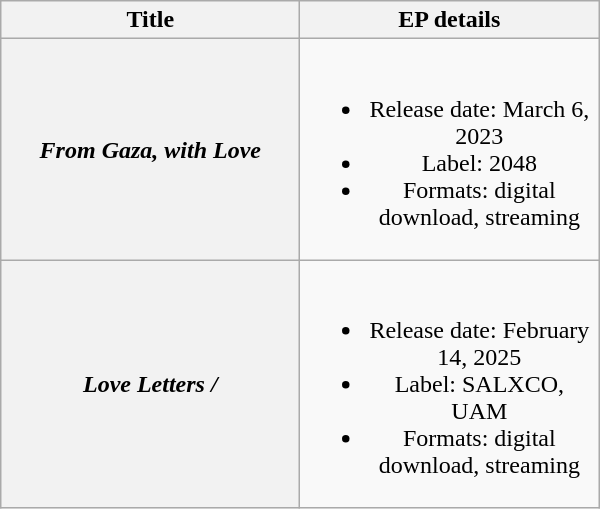<table class="wikitable plainrowheaders" style="text-align:center;">
<tr>
<th scope="col" style="width:12em;">Title</th>
<th scope="col" style="width:12em;">EP details</th>
</tr>
<tr>
<th scope="row"><em>From Gaza, with Love</em></th>
<td><br><ul><li>Release date: March 6, 2023</li><li>Label: 2048</li><li>Formats: digital download, streaming</li></ul></td>
</tr>
<tr>
<th scope="row"><em>Love Letters /</em> </th>
<td><br><ul><li>Release date: February 14, 2025</li><li>Label: SALXCO, UAM</li><li>Formats: digital download, streaming</li></ul></td>
</tr>
</table>
